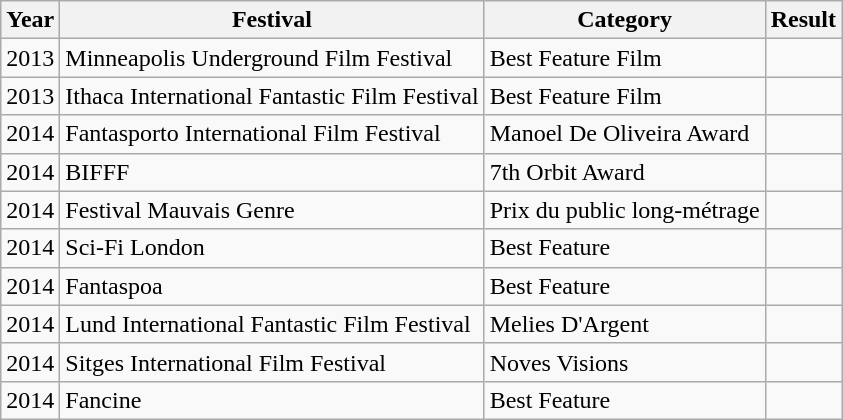<table class="wikitable sortable">
<tr>
<th>Year</th>
<th>Festival</th>
<th>Category</th>
<th>Result</th>
</tr>
<tr>
<td>2013</td>
<td>Minneapolis Underground Film Festival</td>
<td>Best Feature Film</td>
<td></td>
</tr>
<tr>
<td>2013</td>
<td>Ithaca International Fantastic Film Festival</td>
<td>Best Feature Film</td>
<td></td>
</tr>
<tr>
<td>2014</td>
<td>Fantasporto International Film Festival</td>
<td>Manoel De Oliveira Award</td>
<td></td>
</tr>
<tr>
<td>2014</td>
<td>BIFFF</td>
<td>7th Orbit Award</td>
<td></td>
</tr>
<tr>
<td>2014</td>
<td>Festival Mauvais Genre</td>
<td>Prix du public long-métrage</td>
<td></td>
</tr>
<tr>
<td>2014</td>
<td>Sci-Fi London</td>
<td>Best Feature</td>
<td></td>
</tr>
<tr>
<td>2014</td>
<td>Fantaspoa</td>
<td>Best Feature</td>
<td></td>
</tr>
<tr>
<td>2014</td>
<td>Lund International Fantastic Film Festival</td>
<td>Melies D'Argent</td>
<td></td>
</tr>
<tr>
<td>2014</td>
<td>Sitges International Film Festival</td>
<td>Noves Visions</td>
<td></td>
</tr>
<tr>
<td>2014</td>
<td>Fancine</td>
<td>Best Feature</td>
<td></td>
</tr>
</table>
